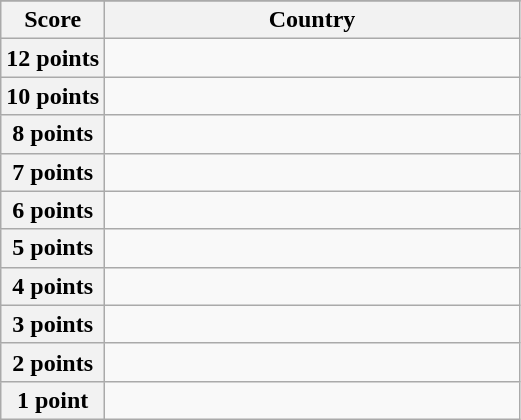<table class="wikitable">
<tr>
</tr>
<tr>
<th scope="col" width="20%">Score</th>
<th scope="col">Country</th>
</tr>
<tr>
<th scope="row">12 points</th>
<td></td>
</tr>
<tr>
<th scope="row">10 points</th>
<td></td>
</tr>
<tr>
<th scope="row">8 points</th>
<td></td>
</tr>
<tr>
<th scope="row">7 points</th>
<td></td>
</tr>
<tr>
<th scope="row">6 points</th>
<td></td>
</tr>
<tr>
<th scope="row">5 points</th>
<td></td>
</tr>
<tr>
<th scope="row">4 points</th>
<td></td>
</tr>
<tr>
<th scope="row">3 points</th>
<td></td>
</tr>
<tr>
<th scope="row">2 points</th>
<td></td>
</tr>
<tr>
<th scope="row">1 point</th>
<td></td>
</tr>
</table>
